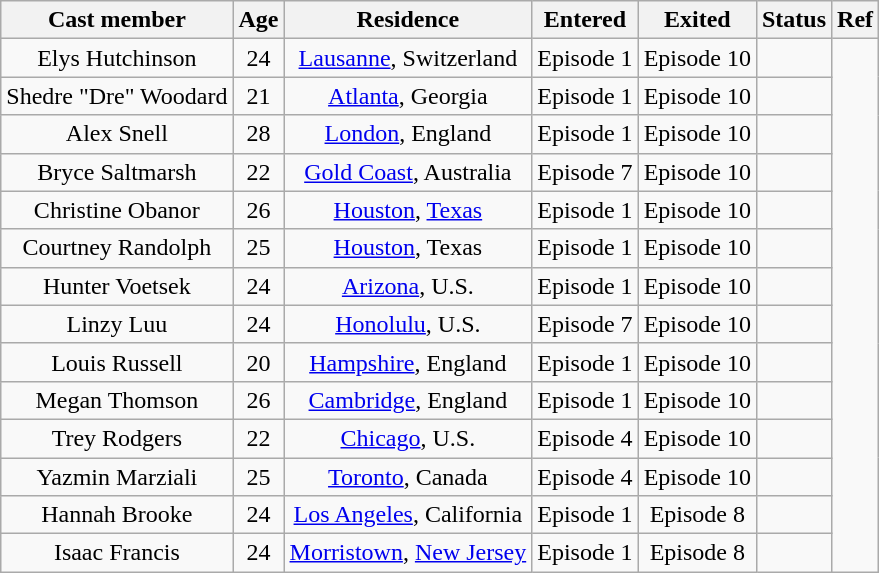<table class="wikitable sortable" style="text-align:center;">
<tr>
<th scope="col">Cast member</th>
<th scope="col">Age</th>
<th scope="col">Residence</th>
<th scope="col">Entered</th>
<th scope="col">Exited</th>
<th scope="col">Status</th>
<th scope="col">Ref</th>
</tr>
<tr>
<td>Elys Hutchinson</td>
<td>24</td>
<td><a href='#'>Lausanne</a>, Switzerland</td>
<td>Episode 1</td>
<td>Episode 10</td>
<td></td>
<td rowspan="14"></td>
</tr>
<tr>
<td>Shedre "Dre" Woodard</td>
<td>21</td>
<td><a href='#'>Atlanta</a>, Georgia</td>
<td>Episode 1</td>
<td>Episode 10</td>
<td></td>
</tr>
<tr>
<td>Alex Snell</td>
<td>28</td>
<td><a href='#'>London</a>, England</td>
<td>Episode 1</td>
<td>Episode 10</td>
<td></td>
</tr>
<tr>
<td>Bryce Saltmarsh</td>
<td>22</td>
<td><a href='#'>Gold Coast</a>, Australia</td>
<td>Episode 7</td>
<td>Episode 10</td>
<td></td>
</tr>
<tr>
<td>Christine Obanor</td>
<td>26</td>
<td><a href='#'>Houston</a>, <a href='#'>Texas</a></td>
<td>Episode 1</td>
<td>Episode 10</td>
<td></td>
</tr>
<tr>
<td>Courtney Randolph</td>
<td>25</td>
<td><a href='#'>Houston</a>, Texas</td>
<td>Episode 1</td>
<td>Episode 10</td>
<td></td>
</tr>
<tr>
<td>Hunter Voetsek</td>
<td>24</td>
<td><a href='#'>Arizona</a>, U.S.</td>
<td>Episode 1</td>
<td>Episode 10</td>
<td></td>
</tr>
<tr>
<td>Linzy Luu</td>
<td>24</td>
<td><a href='#'>Honolulu</a>, U.S.</td>
<td>Episode 7</td>
<td>Episode 10</td>
<td></td>
</tr>
<tr>
<td>Louis Russell</td>
<td>20</td>
<td><a href='#'>Hampshire</a>, England</td>
<td>Episode 1</td>
<td>Episode 10</td>
<td></td>
</tr>
<tr>
<td>Megan Thomson</td>
<td>26</td>
<td><a href='#'>Cambridge</a>, England</td>
<td>Episode 1</td>
<td>Episode 10</td>
<td></td>
</tr>
<tr>
<td>Trey Rodgers</td>
<td>22</td>
<td><a href='#'>Chicago</a>, U.S.</td>
<td>Episode 4</td>
<td>Episode 10</td>
<td></td>
</tr>
<tr>
<td>Yazmin Marziali</td>
<td>25</td>
<td><a href='#'>Toronto</a>, Canada</td>
<td>Episode 4</td>
<td>Episode 10</td>
<td></td>
</tr>
<tr>
<td>Hannah Brooke</td>
<td>24</td>
<td><a href='#'>Los Angeles</a>, California</td>
<td>Episode 1</td>
<td>Episode 8</td>
<td></td>
</tr>
<tr>
<td>Isaac Francis</td>
<td>24</td>
<td><a href='#'>Morristown</a>, <a href='#'>New Jersey</a></td>
<td>Episode 1</td>
<td>Episode 8</td>
<td></td>
</tr>
</table>
